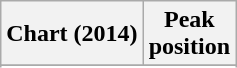<table class="wikitable sortable">
<tr>
<th>Chart (2014)</th>
<th>Peak<br>position</th>
</tr>
<tr>
</tr>
<tr>
</tr>
<tr>
</tr>
<tr>
</tr>
<tr>
</tr>
<tr>
</tr>
</table>
